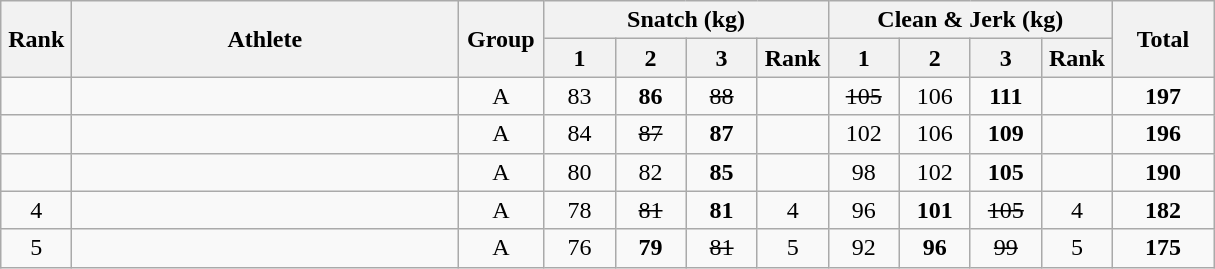<table class = "wikitable" style="text-align:center;">
<tr>
<th rowspan=2 width=40>Rank</th>
<th rowspan=2 width=250>Athlete</th>
<th rowspan=2 width=50>Group</th>
<th colspan=4>Snatch (kg)</th>
<th colspan=4>Clean & Jerk (kg)</th>
<th rowspan=2 width=60>Total</th>
</tr>
<tr>
<th width=40>1</th>
<th width=40>2</th>
<th width=40>3</th>
<th width=40>Rank</th>
<th width=40>1</th>
<th width=40>2</th>
<th width=40>3</th>
<th width=40>Rank</th>
</tr>
<tr>
<td></td>
<td align=left></td>
<td>A</td>
<td>83</td>
<td><strong>86</strong></td>
<td><s>88</s></td>
<td></td>
<td><s>105</s></td>
<td>106</td>
<td><strong>111</strong></td>
<td></td>
<td><strong>197</strong></td>
</tr>
<tr>
<td></td>
<td align=left></td>
<td>A</td>
<td>84</td>
<td><s>87</s></td>
<td><strong>87</strong></td>
<td></td>
<td>102</td>
<td>106</td>
<td><strong>109</strong></td>
<td></td>
<td><strong>196</strong></td>
</tr>
<tr>
<td></td>
<td align=left></td>
<td>A</td>
<td>80</td>
<td>82</td>
<td><strong>85</strong></td>
<td></td>
<td>98</td>
<td>102</td>
<td><strong>105</strong></td>
<td></td>
<td><strong>190</strong></td>
</tr>
<tr>
<td>4</td>
<td align=left></td>
<td>A</td>
<td>78</td>
<td><s>81</s></td>
<td><strong>81</strong></td>
<td>4</td>
<td>96</td>
<td><strong>101</strong></td>
<td><s>105</s></td>
<td>4</td>
<td><strong>182</strong></td>
</tr>
<tr>
<td>5</td>
<td align=left></td>
<td>A</td>
<td>76</td>
<td><strong>79</strong></td>
<td><s>81</s></td>
<td>5</td>
<td>92</td>
<td><strong>96</strong></td>
<td><s>99</s></td>
<td>5</td>
<td><strong>175</strong></td>
</tr>
</table>
